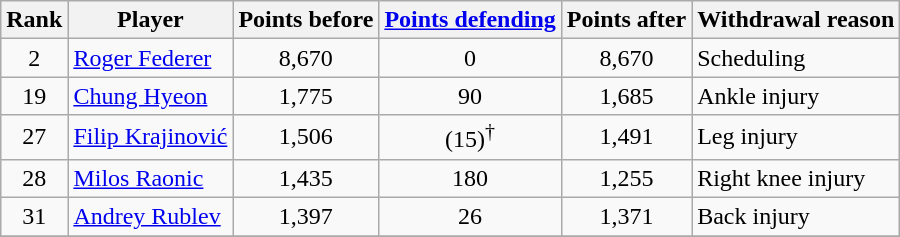<table class="wikitable collapsible uncollapsed">
<tr>
<th>Rank</th>
<th>Player</th>
<th>Points before</th>
<th><a href='#'>Points defending</a></th>
<th>Points after</th>
<th>Withdrawal reason</th>
</tr>
<tr>
<td style="text-align:center;">2</td>
<td> <a href='#'>Roger Federer</a></td>
<td style="text-align:center;">8,670</td>
<td style="text-align:center;">0</td>
<td style="text-align:center;">8,670</td>
<td>Scheduling</td>
</tr>
<tr>
<td style="text-align:center;">19</td>
<td> <a href='#'>Chung Hyeon</a></td>
<td style="text-align:center;">1,775</td>
<td style="text-align:center;">90</td>
<td style="text-align:center;">1,685</td>
<td>Ankle injury</td>
</tr>
<tr>
<td style="text-align:center;">27</td>
<td> <a href='#'>Filip Krajinović</a></td>
<td style="text-align:center;">1,506</td>
<td style="text-align:center;">(15)<sup>†</sup></td>
<td style="text-align:center;">1,491</td>
<td>Leg injury</td>
</tr>
<tr>
<td style="text-align:center;">28</td>
<td> <a href='#'>Milos Raonic</a></td>
<td style="text-align:center;">1,435</td>
<td style="text-align:center;">180</td>
<td style="text-align:center;">1,255</td>
<td>Right knee injury</td>
</tr>
<tr>
<td style="text-align:center;">31</td>
<td> <a href='#'>Andrey Rublev</a></td>
<td style="text-align:center;">1,397</td>
<td style="text-align:center;">26</td>
<td style="text-align:center;">1,371</td>
<td>Back injury</td>
</tr>
<tr>
</tr>
</table>
